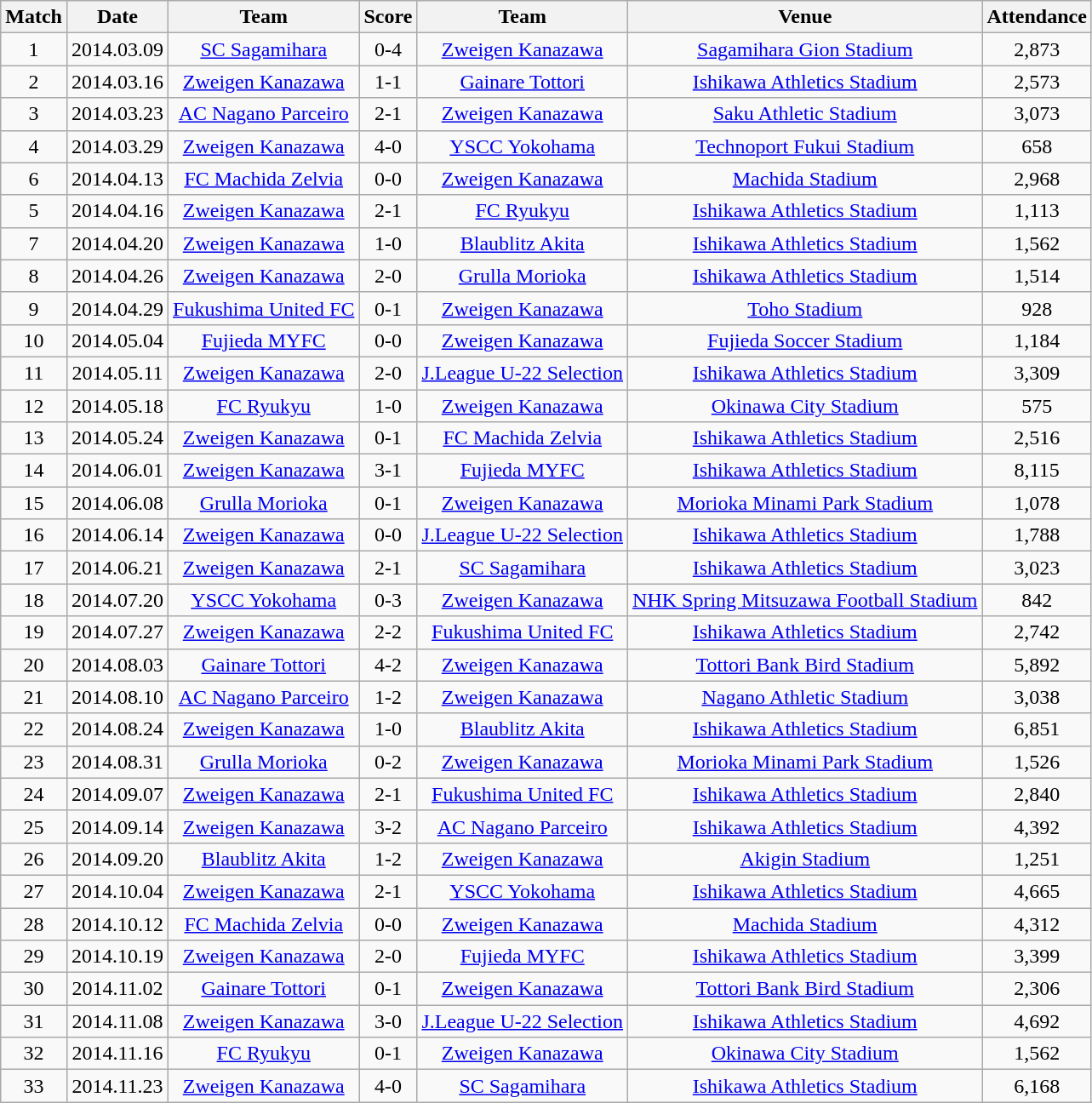<table class="wikitable" style="text-align:center;">
<tr>
<th>Match</th>
<th>Date</th>
<th>Team</th>
<th>Score</th>
<th>Team</th>
<th>Venue</th>
<th>Attendance</th>
</tr>
<tr>
<td>1</td>
<td>2014.03.09</td>
<td><a href='#'>SC Sagamihara</a></td>
<td>0-4</td>
<td><a href='#'>Zweigen Kanazawa</a></td>
<td><a href='#'>Sagamihara Gion Stadium</a></td>
<td>2,873</td>
</tr>
<tr>
<td>2</td>
<td>2014.03.16</td>
<td><a href='#'>Zweigen Kanazawa</a></td>
<td>1-1</td>
<td><a href='#'>Gainare Tottori</a></td>
<td><a href='#'>Ishikawa Athletics Stadium</a></td>
<td>2,573</td>
</tr>
<tr>
<td>3</td>
<td>2014.03.23</td>
<td><a href='#'>AC Nagano Parceiro</a></td>
<td>2-1</td>
<td><a href='#'>Zweigen Kanazawa</a></td>
<td><a href='#'>Saku Athletic Stadium</a></td>
<td>3,073</td>
</tr>
<tr>
<td>4</td>
<td>2014.03.29</td>
<td><a href='#'>Zweigen Kanazawa</a></td>
<td>4-0</td>
<td><a href='#'>YSCC Yokohama</a></td>
<td><a href='#'>Technoport Fukui Stadium</a></td>
<td>658</td>
</tr>
<tr>
<td>6</td>
<td>2014.04.13</td>
<td><a href='#'>FC Machida Zelvia</a></td>
<td>0-0</td>
<td><a href='#'>Zweigen Kanazawa</a></td>
<td><a href='#'>Machida Stadium</a></td>
<td>2,968</td>
</tr>
<tr>
<td>5</td>
<td>2014.04.16</td>
<td><a href='#'>Zweigen Kanazawa</a></td>
<td>2-1</td>
<td><a href='#'>FC Ryukyu</a></td>
<td><a href='#'>Ishikawa Athletics Stadium</a></td>
<td>1,113</td>
</tr>
<tr>
<td>7</td>
<td>2014.04.20</td>
<td><a href='#'>Zweigen Kanazawa</a></td>
<td>1-0</td>
<td><a href='#'>Blaublitz Akita</a></td>
<td><a href='#'>Ishikawa Athletics Stadium</a></td>
<td>1,562</td>
</tr>
<tr>
<td>8</td>
<td>2014.04.26</td>
<td><a href='#'>Zweigen Kanazawa</a></td>
<td>2-0</td>
<td><a href='#'>Grulla Morioka</a></td>
<td><a href='#'>Ishikawa Athletics Stadium</a></td>
<td>1,514</td>
</tr>
<tr>
<td>9</td>
<td>2014.04.29</td>
<td><a href='#'>Fukushima United FC</a></td>
<td>0-1</td>
<td><a href='#'>Zweigen Kanazawa</a></td>
<td><a href='#'>Toho Stadium</a></td>
<td>928</td>
</tr>
<tr>
<td>10</td>
<td>2014.05.04</td>
<td><a href='#'>Fujieda MYFC</a></td>
<td>0-0</td>
<td><a href='#'>Zweigen Kanazawa</a></td>
<td><a href='#'>Fujieda Soccer Stadium</a></td>
<td>1,184</td>
</tr>
<tr>
<td>11</td>
<td>2014.05.11</td>
<td><a href='#'>Zweigen Kanazawa</a></td>
<td>2-0</td>
<td><a href='#'>J.League U-22 Selection</a></td>
<td><a href='#'>Ishikawa Athletics Stadium</a></td>
<td>3,309</td>
</tr>
<tr>
<td>12</td>
<td>2014.05.18</td>
<td><a href='#'>FC Ryukyu</a></td>
<td>1-0</td>
<td><a href='#'>Zweigen Kanazawa</a></td>
<td><a href='#'>Okinawa City Stadium</a></td>
<td>575</td>
</tr>
<tr>
<td>13</td>
<td>2014.05.24</td>
<td><a href='#'>Zweigen Kanazawa</a></td>
<td>0-1</td>
<td><a href='#'>FC Machida Zelvia</a></td>
<td><a href='#'>Ishikawa Athletics Stadium</a></td>
<td>2,516</td>
</tr>
<tr>
<td>14</td>
<td>2014.06.01</td>
<td><a href='#'>Zweigen Kanazawa</a></td>
<td>3-1</td>
<td><a href='#'>Fujieda MYFC</a></td>
<td><a href='#'>Ishikawa Athletics Stadium</a></td>
<td>8,115</td>
</tr>
<tr>
<td>15</td>
<td>2014.06.08</td>
<td><a href='#'>Grulla Morioka</a></td>
<td>0-1</td>
<td><a href='#'>Zweigen Kanazawa</a></td>
<td><a href='#'>Morioka Minami Park Stadium</a></td>
<td>1,078</td>
</tr>
<tr>
<td>16</td>
<td>2014.06.14</td>
<td><a href='#'>Zweigen Kanazawa</a></td>
<td>0-0</td>
<td><a href='#'>J.League U-22 Selection</a></td>
<td><a href='#'>Ishikawa Athletics Stadium</a></td>
<td>1,788</td>
</tr>
<tr>
<td>17</td>
<td>2014.06.21</td>
<td><a href='#'>Zweigen Kanazawa</a></td>
<td>2-1</td>
<td><a href='#'>SC Sagamihara</a></td>
<td><a href='#'>Ishikawa Athletics Stadium</a></td>
<td>3,023</td>
</tr>
<tr>
<td>18</td>
<td>2014.07.20</td>
<td><a href='#'>YSCC Yokohama</a></td>
<td>0-3</td>
<td><a href='#'>Zweigen Kanazawa</a></td>
<td><a href='#'>NHK Spring Mitsuzawa Football Stadium</a></td>
<td>842</td>
</tr>
<tr>
<td>19</td>
<td>2014.07.27</td>
<td><a href='#'>Zweigen Kanazawa</a></td>
<td>2-2</td>
<td><a href='#'>Fukushima United FC</a></td>
<td><a href='#'>Ishikawa Athletics Stadium</a></td>
<td>2,742</td>
</tr>
<tr>
<td>20</td>
<td>2014.08.03</td>
<td><a href='#'>Gainare Tottori</a></td>
<td>4-2</td>
<td><a href='#'>Zweigen Kanazawa</a></td>
<td><a href='#'>Tottori Bank Bird Stadium</a></td>
<td>5,892</td>
</tr>
<tr>
<td>21</td>
<td>2014.08.10</td>
<td><a href='#'>AC Nagano Parceiro</a></td>
<td>1-2</td>
<td><a href='#'>Zweigen Kanazawa</a></td>
<td><a href='#'>Nagano Athletic Stadium</a></td>
<td>3,038</td>
</tr>
<tr>
<td>22</td>
<td>2014.08.24</td>
<td><a href='#'>Zweigen Kanazawa</a></td>
<td>1-0</td>
<td><a href='#'>Blaublitz Akita</a></td>
<td><a href='#'>Ishikawa Athletics Stadium</a></td>
<td>6,851</td>
</tr>
<tr>
<td>23</td>
<td>2014.08.31</td>
<td><a href='#'>Grulla Morioka</a></td>
<td>0-2</td>
<td><a href='#'>Zweigen Kanazawa</a></td>
<td><a href='#'>Morioka Minami Park Stadium</a></td>
<td>1,526</td>
</tr>
<tr>
<td>24</td>
<td>2014.09.07</td>
<td><a href='#'>Zweigen Kanazawa</a></td>
<td>2-1</td>
<td><a href='#'>Fukushima United FC</a></td>
<td><a href='#'>Ishikawa Athletics Stadium</a></td>
<td>2,840</td>
</tr>
<tr>
<td>25</td>
<td>2014.09.14</td>
<td><a href='#'>Zweigen Kanazawa</a></td>
<td>3-2</td>
<td><a href='#'>AC Nagano Parceiro</a></td>
<td><a href='#'>Ishikawa Athletics Stadium</a></td>
<td>4,392</td>
</tr>
<tr>
<td>26</td>
<td>2014.09.20</td>
<td><a href='#'>Blaublitz Akita</a></td>
<td>1-2</td>
<td><a href='#'>Zweigen Kanazawa</a></td>
<td><a href='#'>Akigin Stadium</a></td>
<td>1,251</td>
</tr>
<tr>
<td>27</td>
<td>2014.10.04</td>
<td><a href='#'>Zweigen Kanazawa</a></td>
<td>2-1</td>
<td><a href='#'>YSCC Yokohama</a></td>
<td><a href='#'>Ishikawa Athletics Stadium</a></td>
<td>4,665</td>
</tr>
<tr>
<td>28</td>
<td>2014.10.12</td>
<td><a href='#'>FC Machida Zelvia</a></td>
<td>0-0</td>
<td><a href='#'>Zweigen Kanazawa</a></td>
<td><a href='#'>Machida Stadium</a></td>
<td>4,312</td>
</tr>
<tr>
<td>29</td>
<td>2014.10.19</td>
<td><a href='#'>Zweigen Kanazawa</a></td>
<td>2-0</td>
<td><a href='#'>Fujieda MYFC</a></td>
<td><a href='#'>Ishikawa Athletics Stadium</a></td>
<td>3,399</td>
</tr>
<tr>
<td>30</td>
<td>2014.11.02</td>
<td><a href='#'>Gainare Tottori</a></td>
<td>0-1</td>
<td><a href='#'>Zweigen Kanazawa</a></td>
<td><a href='#'>Tottori Bank Bird Stadium</a></td>
<td>2,306</td>
</tr>
<tr>
<td>31</td>
<td>2014.11.08</td>
<td><a href='#'>Zweigen Kanazawa</a></td>
<td>3-0</td>
<td><a href='#'>J.League U-22 Selection</a></td>
<td><a href='#'>Ishikawa Athletics Stadium</a></td>
<td>4,692</td>
</tr>
<tr>
<td>32</td>
<td>2014.11.16</td>
<td><a href='#'>FC Ryukyu</a></td>
<td>0-1</td>
<td><a href='#'>Zweigen Kanazawa</a></td>
<td><a href='#'>Okinawa City Stadium</a></td>
<td>1,562</td>
</tr>
<tr>
<td>33</td>
<td>2014.11.23</td>
<td><a href='#'>Zweigen Kanazawa</a></td>
<td>4-0</td>
<td><a href='#'>SC Sagamihara</a></td>
<td><a href='#'>Ishikawa Athletics Stadium</a></td>
<td>6,168</td>
</tr>
</table>
